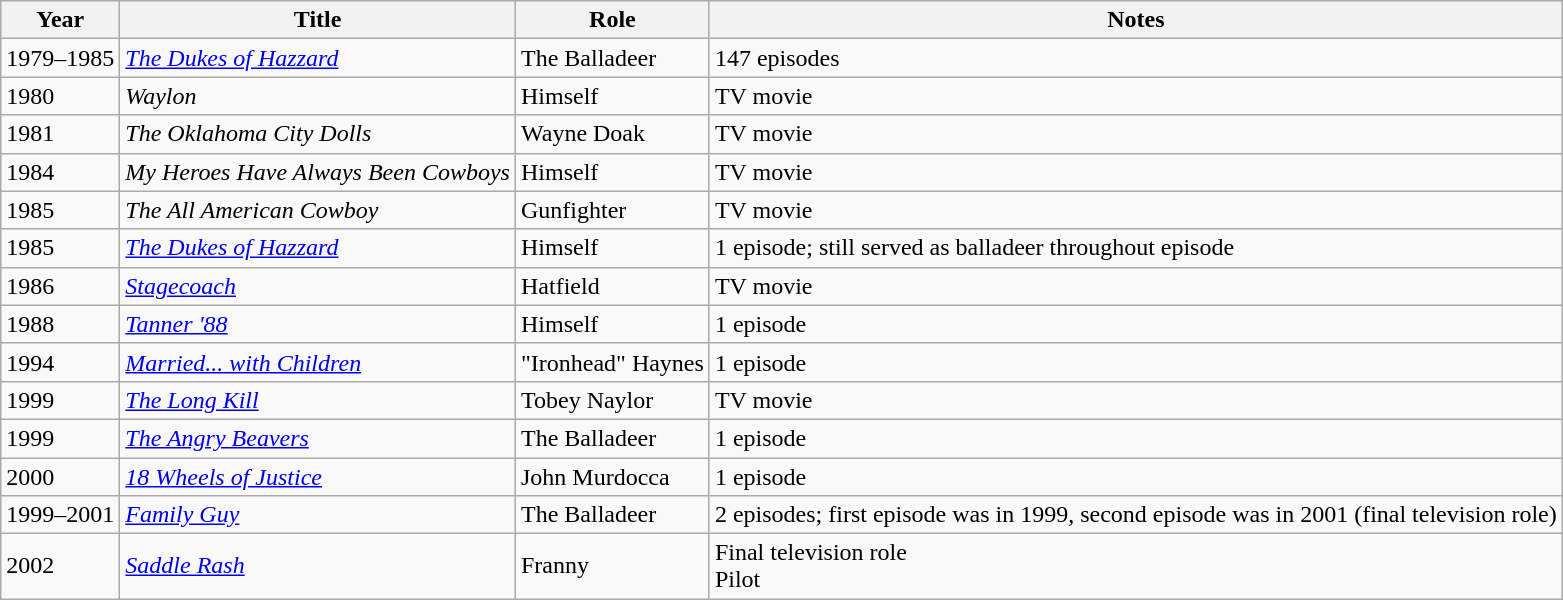<table class="wikitable">
<tr>
<th>Year</th>
<th>Title</th>
<th>Role</th>
<th>Notes</th>
</tr>
<tr>
<td>1979–1985</td>
<td><em><a href='#'>The Dukes of Hazzard</a></em></td>
<td>The Balladeer</td>
<td>147 episodes</td>
</tr>
<tr>
<td>1980</td>
<td><em>Waylon</em></td>
<td>Himself</td>
<td>TV movie</td>
</tr>
<tr>
<td>1981</td>
<td><em>The Oklahoma City Dolls</em></td>
<td>Wayne Doak</td>
<td>TV movie</td>
</tr>
<tr>
<td>1984</td>
<td><em>My Heroes Have Always Been Cowboys</em></td>
<td>Himself</td>
<td>TV movie</td>
</tr>
<tr>
<td>1985</td>
<td><em>The All American Cowboy</em></td>
<td>Gunfighter</td>
<td>TV movie</td>
</tr>
<tr>
<td>1985</td>
<td><em><a href='#'>The Dukes of Hazzard</a></em></td>
<td>Himself</td>
<td>1 episode; still served as balladeer throughout episode</td>
</tr>
<tr>
<td>1986</td>
<td><em><a href='#'>Stagecoach</a></em></td>
<td>Hatfield</td>
<td>TV movie</td>
</tr>
<tr>
<td>1988</td>
<td><em><a href='#'>Tanner '88</a></em></td>
<td>Himself</td>
<td>1 episode</td>
</tr>
<tr>
<td>1994</td>
<td><em><a href='#'>Married... with Children</a></em></td>
<td>"Ironhead" Haynes</td>
<td>1 episode</td>
</tr>
<tr>
<td>1999</td>
<td><em><a href='#'>The Long Kill</a></em></td>
<td>Tobey Naylor</td>
<td>TV movie</td>
</tr>
<tr>
<td>1999</td>
<td><em><a href='#'>The Angry Beavers</a></em></td>
<td>The Balladeer</td>
<td>1 episode</td>
</tr>
<tr>
<td>2000</td>
<td><em><a href='#'>18 Wheels of Justice</a></em></td>
<td>John Murdocca</td>
<td>1 episode</td>
</tr>
<tr>
<td>1999–2001</td>
<td><em><a href='#'>Family Guy</a></em></td>
<td>The Balladeer</td>
<td>2 episodes; first episode was in 1999, second episode was in 2001 (final television role)</td>
</tr>
<tr>
<td>2002</td>
<td><em><a href='#'>Saddle Rash</a></em></td>
<td>Franny</td>
<td>Final television role<br>Pilot</td>
</tr>
</table>
